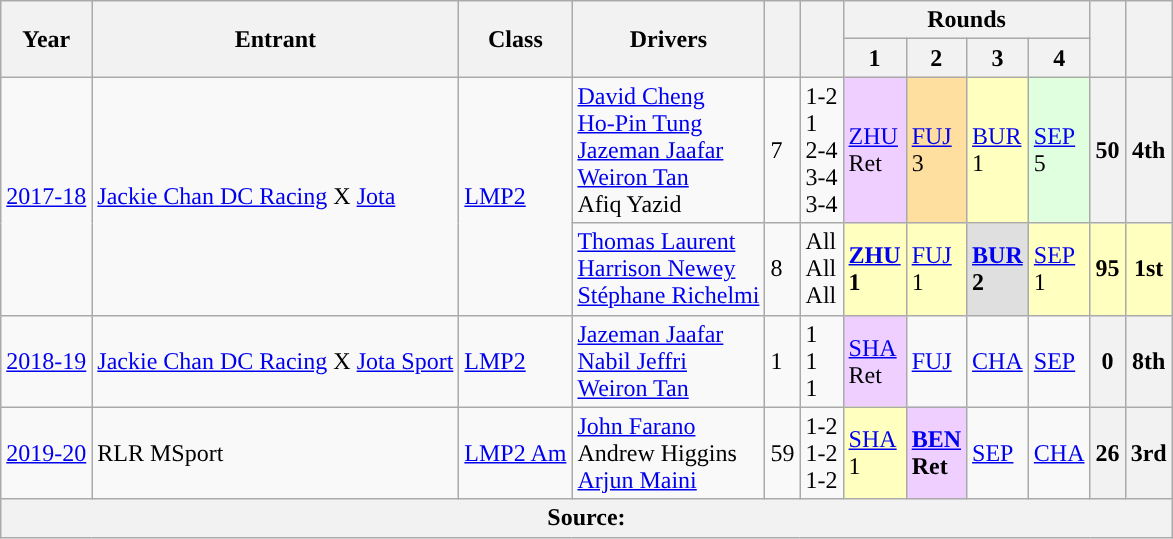<table class="wikitable">
<tr>
<th rowspan="2">Year</th>
<th rowspan="2">Entrant</th>
<th rowspan="2">Class</th>
<th rowspan="2">Drivers</th>
<th rowspan="2"></th>
<th rowspan="2"></th>
<th colspan="4">Rounds</th>
<th rowspan="2"></th>
<th rowspan="2"></th>
</tr>
<tr>
<th>1</th>
<th>2</th>
<th>3</th>
<th>4</th>
</tr>
<tr>
<td rowspan="2"><a href='#'>2017-18</a></td>
<td rowspan="2"> <a href='#'>Jackie Chan DC Racing</a> X <a href='#'>Jota</a></td>
<td rowspan="2"><a href='#'>LMP2</a></td>
<td> <a href='#'>David Cheng</a><br> <a href='#'>Ho-Pin Tung</a><br> <a href='#'>Jazeman Jaafar</a><br> <a href='#'>Weiron Tan</a><br> Afiq Yazid</td>
<td>7</td>
<td>1-2<br>1<br>2-4<br>3-4<br>3-4</td>
<td style="background:#EFCFFF;"><a href='#'>ZHU</a><br>Ret</td>
<td style="background:#FFDF9F;”"><a href='#'>FUJ</a><br>3</td>
<td style="background:#FFFFBF;”"><a href='#'>BUR</a><br>1</td>
<td style="background:#DFFFDF;"><a href='#'>SEP</a><br>5</td>
<th>50</th>
<th>4th</th>
</tr>
<tr>
<td> <a href='#'>Thomas Laurent</a><br> <a href='#'>Harrison Newey</a><br> <a href='#'>Stéphane Richelmi</a></td>
<td>8</td>
<td>All<br>All<br>All</td>
<td style="background:#FFFFBF;”"><strong><a href='#'>ZHU</a><br>1</strong></td>
<td style="background:#FFFFBF;”"><a href='#'>FUJ</a><br>1</td>
<td style="background:#DFDFDF;”"><strong><a href='#'>BUR</a><br>2</strong></td>
<td style="background:#FFFFBF;”"><a href='#'>SEP</a><br>1</td>
<th style="background:#FFFFBF;”">95</th>
<th style="background:#FFFFBF;”">1st</th>
</tr>
<tr>
<td><a href='#'>2018-19</a></td>
<td> <a href='#'>Jackie Chan DC Racing</a> X <a href='#'>Jota Sport</a></td>
<td><a href='#'>LMP2</a></td>
<td> <a href='#'>Jazeman Jaafar</a><br> <a href='#'>Nabil Jeffri</a><br> <a href='#'>Weiron Tan</a></td>
<td>1</td>
<td>1<br>1<br>1</td>
<td style="background:#EFCFFF;"><a href='#'>SHA</a><br>Ret</td>
<td><a href='#'>FUJ</a><br></td>
<td><a href='#'>CHA</a><br></td>
<td><a href='#'>SEP</a><br></td>
<th>0</th>
<th>8th</th>
</tr>
<tr>
<td><a href='#'>2019-20</a></td>
<td> RLR MSport</td>
<td><a href='#'>LMP2 Am</a></td>
<td> <a href='#'>John Farano</a><br> Andrew Higgins<br> <a href='#'>Arjun Maini</a></td>
<td>59</td>
<td>1-2<br>1-2<br>1-2</td>
<td style="background:#FFFFBF;”"><a href='#'>SHA</a><br>1</td>
<td style="background:#EFCFFF;"><a href='#'><strong>BEN</strong></a><br><strong>Ret</strong></td>
<td><a href='#'>SEP</a><br></td>
<td><a href='#'>CHA</a><br></td>
<th>26</th>
<th>3rd</th>
</tr>
<tr>
<th colspan="12">Source:</th>
</tr>
</table>
